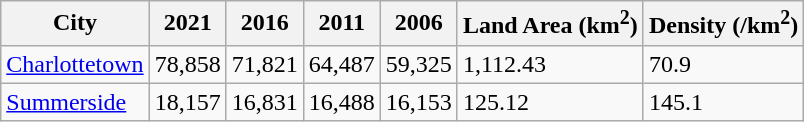<table class="wikitable sortable">
<tr>
<th>City</th>
<th>2021</th>
<th>2016</th>
<th>2011</th>
<th>2006</th>
<th>Land Area (km<sup>2</sup>)</th>
<th>Density (/km<sup>2</sup>)</th>
</tr>
<tr>
<td><a href='#'>Charlottetown</a></td>
<td>78,858</td>
<td>71,821</td>
<td>64,487</td>
<td>59,325</td>
<td>1,112.43</td>
<td>70.9</td>
</tr>
<tr>
<td><a href='#'>Summerside</a></td>
<td>18,157</td>
<td>16,831</td>
<td>16,488</td>
<td>16,153</td>
<td>125.12</td>
<td>145.1</td>
</tr>
</table>
